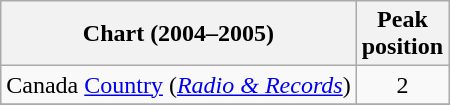<table class="wikitable sortable">
<tr>
<th align="left">Chart (2004–2005)</th>
<th align="center">Peak<br>position</th>
</tr>
<tr>
<td align="left">Canada <a href='#'>Country</a> (<em><a href='#'>Radio & Records</a></em>)</td>
<td align="center">2</td>
</tr>
<tr>
</tr>
<tr>
</tr>
</table>
